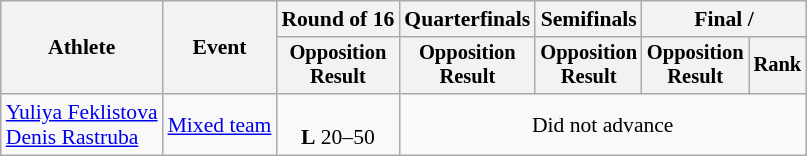<table class="wikitable" style="font-size:90%">
<tr>
<th rowspan="2">Athlete</th>
<th rowspan="2">Event</th>
<th>Round of 16</th>
<th>Quarterfinals</th>
<th>Semifinals</th>
<th colspan=2>Final / </th>
</tr>
<tr style="font-size:95%">
<th>Opposition<br>Result</th>
<th>Opposition<br>Result</th>
<th>Opposition<br>Result</th>
<th>Opposition<br>Result</th>
<th>Rank</th>
</tr>
<tr align=center>
<td align=left><a href='#'>Yuliya Feklistova</a><br><a href='#'>Denis Rastruba</a></td>
<td align=left><a href='#'>Mixed team</a></td>
<td><br><strong>L</strong> 20–50</td>
<td colspan=4>Did not advance</td>
</tr>
</table>
